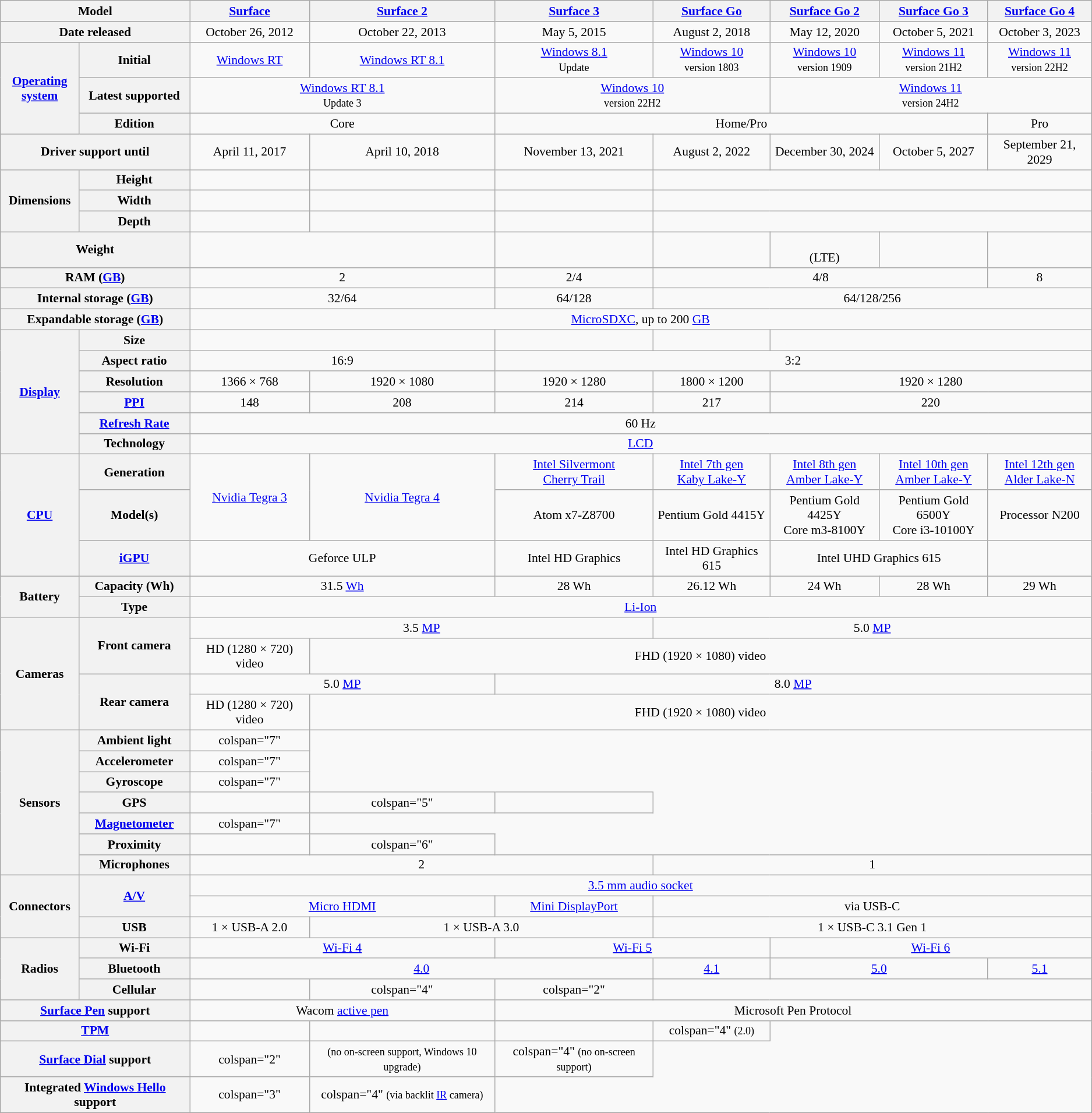<table class="wikitable mw-collapsible" style="text-align:center; font-size:90%; min-width:20em;">
<tr>
<th colspan="2">Model</th>
<th><a href='#'>Surface</a></th>
<th><a href='#'>Surface 2</a></th>
<th><a href='#'>Surface 3</a></th>
<th><a href='#'>Surface Go</a></th>
<th><a href='#'>Surface Go 2</a></th>
<th><a href='#'>Surface Go 3</a></th>
<th><a href='#'>Surface Go 4</a></th>
</tr>
<tr>
<th colspan="2">Date released</th>
<td>October 26, 2012</td>
<td>October 22, 2013</td>
<td>May 5, 2015</td>
<td>August 2, 2018</td>
<td>May 12, 2020</td>
<td>October 5, 2021</td>
<td>October 3, 2023</td>
</tr>
<tr>
<th rowspan="3"><a href='#'>Operating<br> system</a></th>
<th>Initial</th>
<td><a href='#'>Windows RT</a></td>
<td><a href='#'>Windows RT 8.1</a></td>
<td><a href='#'>Windows 8.1</a><br> <small>Update</small></td>
<td><a href='#'>Windows 10</a><br> <small>version 1803</small></td>
<td><a href='#'>Windows 10</a><br> <small>version 1909</small></td>
<td><a href='#'>Windows 11</a><br> <small>version 21H2</small></td>
<td><a href='#'>Windows 11</a><br> <small>version 22H2</small></td>
</tr>
<tr>
<th>Latest supported</th>
<td colspan="2"><a href='#'>Windows RT 8.1</a><br> <small>Update 3</small></td>
<td colspan="2"><a href='#'>Windows 10</a><br> <small>version 22H2</small></td>
<td colspan="3"><a href='#'>Windows 11</a><br> <small>version 24H2</small></td>
</tr>
<tr>
<th>Edition</th>
<td colspan="2">Core</td>
<td colspan="4">Home/Pro</td>
<td>Pro</td>
</tr>
<tr>
<th colspan="2">Driver support until</th>
<td>April 11, 2017</td>
<td>April 10, 2018</td>
<td>November 13, 2021</td>
<td>August 2, 2022</td>
<td>December 30, 2024</td>
<td>October 5, 2027</td>
<td>September 21, 2029</td>
</tr>
<tr>
<th rowspan="3">Dimensions<br> </th>
<th>Height</th>
<td></td>
<td></td>
<td></td>
<td colspan="4"></td>
</tr>
<tr>
<th>Width</th>
<td></td>
<td></td>
<td></td>
<td colspan="4"></td>
</tr>
<tr>
<th>Depth</th>
<td></td>
<td></td>
<td></td>
<td colspan="4"></td>
</tr>
<tr>
<th colspan="2">Weight<br></th>
<td colspan="2"></td>
<td></td>
<td></td>
<td><br> (LTE)</td>
<td></td>
<td></td>
</tr>
<tr>
<th colspan="2">RAM (<a href='#'>GB</a>)</th>
<td colspan="2">2</td>
<td>2/4</td>
<td colspan="3">4/8</td>
<td>8</td>
</tr>
<tr>
<th colspan="2">Internal storage (<a href='#'>GB</a>)</th>
<td colspan="2">32/64</td>
<td>64/128</td>
<td colspan="4">64/128/256</td>
</tr>
<tr>
<th colspan="2">Expandable storage (<a href='#'>GB</a>)</th>
<td colspan="7"><a href='#'>MicroSDXC</a>, up to 200 <a href='#'>GB</a></td>
</tr>
<tr>
<th rowspan="6"><a href='#'>Display</a></th>
<th>Size</th>
<td colspan="2"></td>
<td></td>
<td></td>
<td colspan="3"></td>
</tr>
<tr>
<th>Aspect ratio</th>
<td colspan="2">16:9</td>
<td colspan="5">3:2</td>
</tr>
<tr>
<th>Resolution</th>
<td>1366 × 768</td>
<td>1920 × 1080</td>
<td>1920 × 1280</td>
<td>1800 × 1200</td>
<td colspan="3">1920 × 1280</td>
</tr>
<tr>
<th><a href='#'>PPI</a></th>
<td>148</td>
<td>208</td>
<td>214</td>
<td>217</td>
<td colspan="3">220</td>
</tr>
<tr>
<th><a href='#'>Refresh Rate</a></th>
<td colspan="7">60 Hz</td>
</tr>
<tr>
<th>Technology</th>
<td colspan="7"><a href='#'>LCD</a></td>
</tr>
<tr>
<th rowspan="3"><a href='#'>CPU</a></th>
<th>Generation</th>
<td rowspan="2"><a href='#'>Nvidia Tegra 3</a></td>
<td rowspan="2"><a href='#'>Nvidia Tegra 4</a></td>
<td><a href='#'>Intel Silvermont<br>Cherry Trail</a></td>
<td><a href='#'>Intel 7th gen<br>Kaby Lake-Y</a></td>
<td><a href='#'>Intel 8th gen<br>Amber Lake-Y</a></td>
<td><a href='#'>Intel 10th gen<br>Amber Lake-Y</a></td>
<td><a href='#'>Intel 12th gen<br>Alder Lake-N</a></td>
</tr>
<tr>
<th>Model(s)</th>
<td>Atom x7-Z8700</td>
<td>Pentium Gold 4415Y</td>
<td>Pentium Gold 4425Y<br>Core m3-8100Y</td>
<td>Pentium Gold 6500Y<br>Core i3-10100Y</td>
<td>Processor N200</td>
</tr>
<tr>
<th><a href='#'>iGPU</a></th>
<td colspan="2">Geforce ULP</td>
<td>Intel HD Graphics</td>
<td>Intel HD Graphics 615</td>
<td colspan="2">Intel UHD Graphics 615</td>
</tr>
<tr>
<th rowspan="2">Battery</th>
<th>Capacity (Wh)</th>
<td colspan="2">31.5 <a href='#'>Wh</a></td>
<td>28 Wh</td>
<td>26.12 Wh</td>
<td>24 Wh</td>
<td>28 Wh</td>
<td>29 Wh</td>
</tr>
<tr>
<th>Type</th>
<td colspan="7"><a href='#'>Li-Ion</a></td>
</tr>
<tr>
<th rowspan="4">Cameras</th>
<th rowspan="2">Front camera</th>
<td colspan="3">3.5 <a href='#'>MP</a></td>
<td colspan="4">5.0 <a href='#'>MP</a></td>
</tr>
<tr>
<td>HD (1280 × 720) video</td>
<td colspan="6">FHD (1920 × 1080) video</td>
</tr>
<tr>
<th rowspan="2">Rear camera</th>
<td colspan="2">5.0 <a href='#'>MP</a></td>
<td colspan="5">8.0 <a href='#'>MP</a></td>
</tr>
<tr>
<td>HD (1280 × 720) video</td>
<td colspan="6">FHD (1920 × 1080) video</td>
</tr>
<tr>
<th rowspan="7">Sensors</th>
<th>Ambient light</th>
<td>colspan="7" </td>
</tr>
<tr>
<th>Accelerometer</th>
<td>colspan="7" </td>
</tr>
<tr>
<th>Gyroscope</th>
<td>colspan="7" </td>
</tr>
<tr>
<th>GPS</th>
<td></td>
<td>colspan="5" </td>
<td></td>
</tr>
<tr>
<th><a href='#'>Magnetometer</a></th>
<td>colspan="7" </td>
</tr>
<tr>
<th>Proximity</th>
<td></td>
<td>colspan="6" </td>
</tr>
<tr>
<th>Microphones</th>
<td colspan="3">2</td>
<td colspan="4">1</td>
</tr>
<tr>
<th rowspan="3">Connectors</th>
<th rowspan="2"><a href='#'>A/V</a></th>
<td colspan="7"><a href='#'>3.5 mm audio socket</a></td>
</tr>
<tr>
<td colspan="2"><a href='#'>Micro HDMI</a></td>
<td><a href='#'>Mini DisplayPort</a></td>
<td colspan="4">via USB-C</td>
</tr>
<tr>
<th>USB</th>
<td>1 × USB-A 2.0</td>
<td colspan="2">1 × USB-A 3.0</td>
<td colspan="4">1 × USB-C 3.1 Gen 1</td>
</tr>
<tr>
<th rowspan="3">Radios</th>
<th>Wi-Fi</th>
<td colspan="2"><a href='#'>Wi-Fi 4</a></td>
<td colspan="2"><a href='#'>Wi-Fi 5</a></td>
<td colspan="3"><a href='#'>Wi-Fi 6</a></td>
</tr>
<tr>
<th>Bluetooth</th>
<td colspan="3"><a href='#'>4.0</a></td>
<td><a href='#'>4.1</a></td>
<td colspan="2"><a href='#'>5.0</a></td>
<td><a href='#'>5.1</a></td>
</tr>
<tr>
<th>Cellular</th>
<td></td>
<td>colspan="4" </td>
<td>colspan="2" </td>
</tr>
<tr>
<th colspan="2"><a href='#'>Surface Pen</a> support</th>
<td colspan="2">Wacom <a href='#'>active pen</a></td>
<td colspan="5">Microsoft Pen Protocol</td>
</tr>
<tr>
<th colspan="2"><a href='#'>TPM</a></th>
<td></td>
<td></td>
<td></td>
<td>colspan="4"  <small>(2.0)</small></td>
</tr>
<tr>
<th colspan="2"><a href='#'>Surface Dial</a> support</th>
<td>colspan="2" </td>
<td> <small>(no on-screen support, Windows 10 upgrade)</small></td>
<td>colspan="4"  <small>(no on-screen support)</small></td>
</tr>
<tr>
<th colspan="2">Integrated <a href='#'>Windows Hello</a> support</th>
<td>colspan="3" </td>
<td>colspan="4"  <small>(via backlit <a href='#'>IR</a> camera)</small></td>
</tr>
</table>
